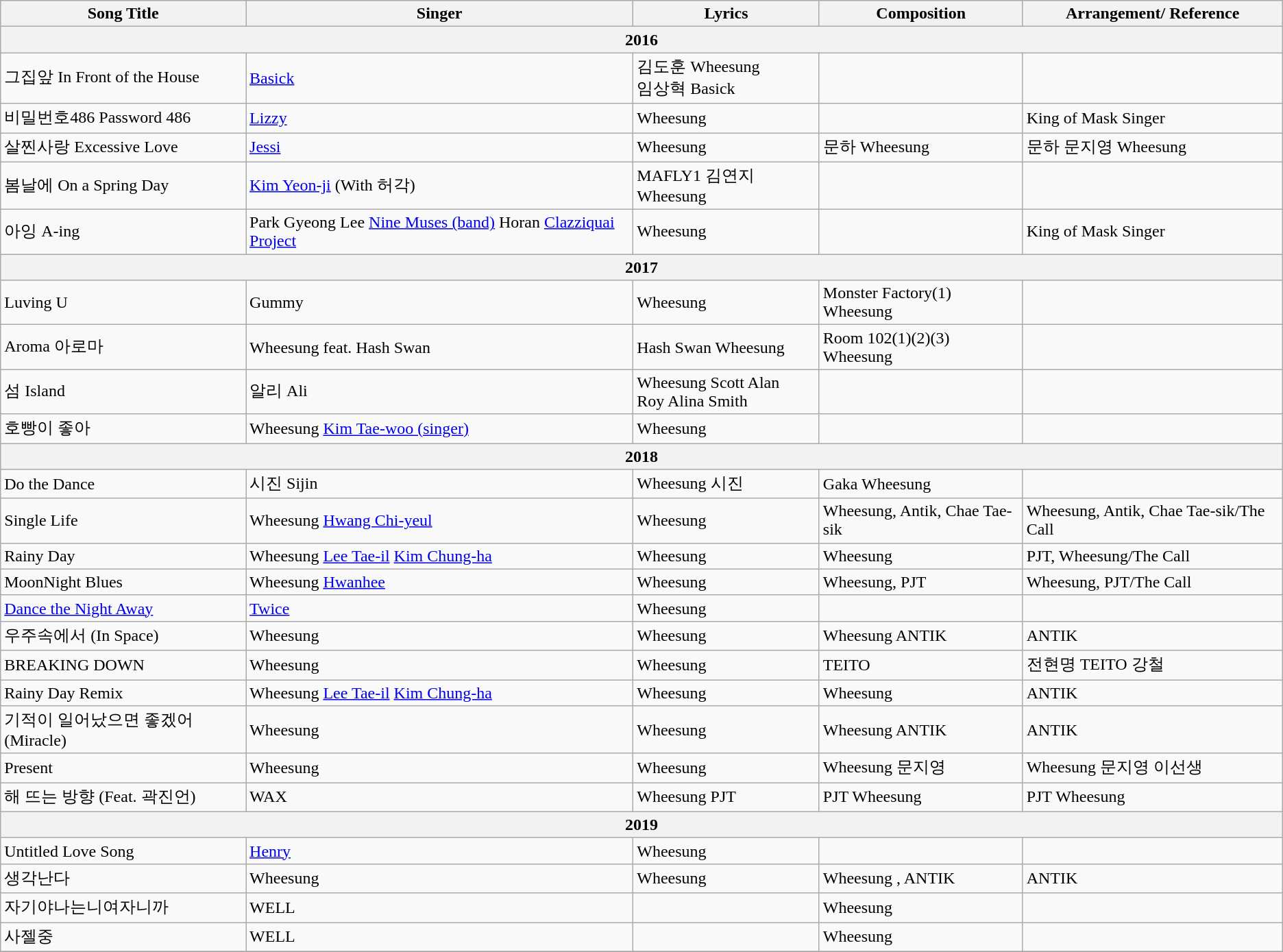<table class="wikitable" style="text-align:left">
<tr>
<th>Song Title</th>
<th>Singer</th>
<th>Lyrics</th>
<th>Composition</th>
<th>Arrangement/ Reference</th>
</tr>
<tr>
<th colspan="5">2016</th>
</tr>
<tr>
<td>그집앞	In Front of the House</td>
<td><a href='#'>Basick</a></td>
<td>김도훈 Wheesung  <br> 임상혁 Basick</td>
<td></td>
<td></td>
</tr>
<tr>
<td>비밀번호486 Password 486</td>
<td><a href='#'>Lizzy</a></td>
<td>Wheesung</td>
<td></td>
<td>King of Mask Singer</td>
</tr>
<tr>
<td>살찐사랑 Excessive Love</td>
<td><a href='#'>Jessi</a></td>
<td>Wheesung</td>
<td>문하 Wheesung</td>
<td>문하 문지영 Wheesung  </td>
</tr>
<tr>
<td>봄날에 On a Spring Day</td>
<td><a href='#'>Kim Yeon-ji</a> (With 허각)</td>
<td>MAFLY1 김연지 Wheesung</td>
<td></td>
<td></td>
</tr>
<tr>
<td>아잉 A-ing</td>
<td>Park Gyeong Lee <a href='#'>Nine Muses (band)</a> Horan <a href='#'>Clazziquai Project</a></td>
<td>Wheesung</td>
<td></td>
<td>King of Mask Singer</td>
</tr>
<tr>
<th colspan="5">2017</th>
</tr>
<tr>
<td>Luving U</td>
<td>Gummy</td>
<td>Wheesung</td>
<td>Monster Factory(1)<br>Wheesung</td>
<td></td>
</tr>
<tr>
<td>Aroma 아로마</td>
<td>Wheesung feat. Hash Swan</td>
<td>Hash Swan Wheesung</td>
<td>Room 102(1)(2)(3) Wheesung</td>
<td></td>
</tr>
<tr>
<td>섬 Island</td>
<td>알리 Ali</td>
<td>Wheesung Scott Alan <br>Roy Alina Smith</td>
<td></td>
<td></td>
</tr>
<tr>
<td>호빵이 좋아</td>
<td>Wheesung	<a href='#'>Kim Tae-woo (singer)</a></td>
<td>Wheesung</td>
<td></td>
<td></td>
</tr>
<tr>
<th colspan="5">2018</th>
</tr>
<tr>
<td>Do the Dance</td>
<td>시진 Sijin</td>
<td>Wheesung 시진</td>
<td>Gaka Wheesung</td>
<td></td>
</tr>
<tr>
<td>Single Life</td>
<td>Wheesung	<a href='#'>Hwang Chi-yeul</a></td>
<td>Wheesung</td>
<td>Wheesung, Antik, Chae Tae-sik</td>
<td>Wheesung, Antik, Chae Tae-sik/The Call</td>
</tr>
<tr>
<td>Rainy Day</td>
<td>Wheesung <a href='#'>Lee Tae-il</a> <a href='#'>Kim Chung-ha</a></td>
<td>Wheesung</td>
<td>Wheesung</td>
<td>PJT, Wheesung/The Call</td>
</tr>
<tr>
<td>MoonNight Blues</td>
<td>Wheesung <a href='#'>Hwanhee</a></td>
<td>Wheesung</td>
<td>Wheesung, PJT</td>
<td>Wheesung, PJT/The Call</td>
</tr>
<tr>
<td><a href='#'>Dance the Night Away</a></td>
<td><a href='#'>Twice</a></td>
<td>Wheesung</td>
<td></td>
<td></td>
</tr>
<tr>
<td>우주속에서 (In Space)</td>
<td>Wheesung</td>
<td>Wheesung</td>
<td>Wheesung ANTIK</td>
<td>ANTIK</td>
</tr>
<tr>
<td>BREAKING DOWN</td>
<td>Wheesung</td>
<td>Wheesung</td>
<td>TEITO</td>
<td>전현명 TEITO 강철</td>
</tr>
<tr>
<td>Rainy Day Remix</td>
<td>Wheesung  <a href='#'>Lee Tae-il</a> <a href='#'>Kim Chung-ha</a></td>
<td>Wheesung</td>
<td>Wheesung</td>
<td>ANTIK</td>
</tr>
<tr>
<td>기적이 일어났으면 좋겠어 (Miracle)</td>
<td>Wheesung</td>
<td>Wheesung</td>
<td>Wheesung ANTIK</td>
<td>ANTIK</td>
</tr>
<tr>
<td>Present</td>
<td>Wheesung</td>
<td>Wheesung</td>
<td>Wheesung 문지영</td>
<td>Wheesung 문지영 이선생</td>
</tr>
<tr>
<td>해 뜨는 방향 (Feat. 곽진언)</td>
<td>WAX</td>
<td>Wheesung PJT</td>
<td>PJT Wheesung</td>
<td>PJT Wheesung</td>
</tr>
<tr>
<th colspan="5">2019</th>
</tr>
<tr>
<td>Untitled Love Song</td>
<td><a href='#'>Henry</a></td>
<td>Wheesung</td>
<td></td>
<td></td>
</tr>
<tr>
<td>생각난다</td>
<td>Wheesung</td>
<td>Wheesung</td>
<td>Wheesung , ANTIK</td>
<td>ANTIK</td>
</tr>
<tr>
<td>자기야나는니여자니까</td>
<td>WELL</td>
<td></td>
<td>Wheesung</td>
<td></td>
</tr>
<tr>
<td>사젤중</td>
<td>WELL</td>
<td></td>
<td>Wheesung</td>
<td></td>
</tr>
<tr>
</tr>
</table>
